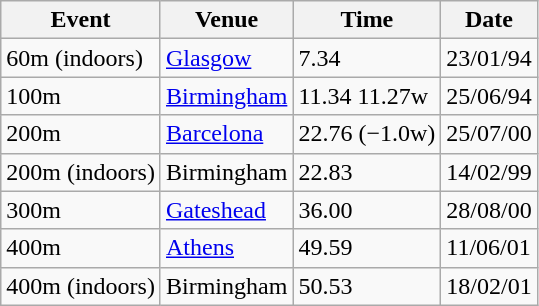<table class=wikitable>
<tr>
<th>Event</th>
<th>Venue</th>
<th>Time</th>
<th>Date</th>
</tr>
<tr>
<td>60m (indoors)</td>
<td><a href='#'>Glasgow</a></td>
<td>7.34</td>
<td>23/01/94</td>
</tr>
<tr>
<td>100m</td>
<td><a href='#'>Birmingham</a></td>
<td>11.34 11.27w</td>
<td>25/06/94</td>
</tr>
<tr>
<td>200m</td>
<td><a href='#'>Barcelona</a></td>
<td>22.76 (−1.0w)</td>
<td>25/07/00</td>
</tr>
<tr>
<td>200m (indoors)</td>
<td>Birmingham</td>
<td>22.83</td>
<td>14/02/99</td>
</tr>
<tr>
<td>300m</td>
<td><a href='#'>Gateshead</a></td>
<td>36.00</td>
<td>28/08/00</td>
</tr>
<tr>
<td>400m</td>
<td><a href='#'>Athens</a></td>
<td>49.59</td>
<td>11/06/01</td>
</tr>
<tr>
<td>400m (indoors)</td>
<td>Birmingham</td>
<td>50.53</td>
<td>18/02/01</td>
</tr>
</table>
